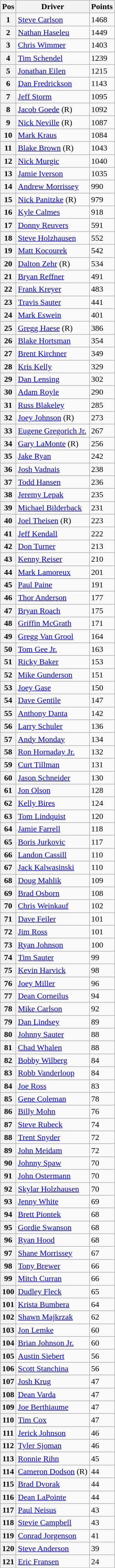<table class=wikitable>
<tr>
<th>Pos</th>
<th>Driver</th>
<th>Points</th>
</tr>
<tr>
<th>1</th>
<td><a href='#'>Steve Carlson</a></td>
<td>1468</td>
</tr>
<tr>
<th>2</th>
<td><a href='#'>Nathan Haseleu</a></td>
<td>1449</td>
</tr>
<tr>
<th>3</th>
<td><a href='#'>Chris Wimmer</a></td>
<td>1403</td>
</tr>
<tr>
<th>4</th>
<td><a href='#'>Tim Schendel</a></td>
<td>1239</td>
</tr>
<tr>
<th>5</th>
<td><a href='#'>Jonathan Eilen</a></td>
<td>1215</td>
</tr>
<tr>
<th>6</th>
<td><a href='#'>Dan Fredrickson</a></td>
<td>1143</td>
</tr>
<tr>
<th>7</th>
<td><a href='#'>Jeff Storm</a></td>
<td>1095</td>
</tr>
<tr>
<th>8</th>
<td><a href='#'>Jacob Goede</a> (R)</td>
<td>1092</td>
</tr>
<tr>
<th>9</th>
<td><a href='#'>Nick Neville</a> (R)</td>
<td>1087</td>
</tr>
<tr>
<th>10</th>
<td><a href='#'>Mark Kraus</a></td>
<td>1084</td>
</tr>
<tr>
<th>11</th>
<td><a href='#'>Blake Brown</a> (R)</td>
<td>1043</td>
</tr>
<tr>
<th>12</th>
<td><a href='#'>Nick Murgic</a></td>
<td>1040</td>
</tr>
<tr>
<th>13</th>
<td><a href='#'>Jamie Iverson</a></td>
<td>1035</td>
</tr>
<tr>
<th>14</th>
<td><a href='#'>Andrew Morrissey</a></td>
<td>990</td>
</tr>
<tr>
<th>15</th>
<td><a href='#'>Nick Panitzke</a> (R)</td>
<td>979</td>
</tr>
<tr>
<th>16</th>
<td><a href='#'>Kyle Calmes</a></td>
<td>918</td>
</tr>
<tr>
<th>17</th>
<td><a href='#'>Donny Reuvers</a></td>
<td>591</td>
</tr>
<tr>
<th>18</th>
<td><a href='#'>Steve Holzhausen</a></td>
<td>552</td>
</tr>
<tr>
<th>19</th>
<td><a href='#'>Matt Kocourek</a></td>
<td>542</td>
</tr>
<tr>
<th>20</th>
<td><a href='#'>Dalton Zehr</a> (R)</td>
<td>534</td>
</tr>
<tr>
<th>21</th>
<td><a href='#'>Bryan Reffner</a></td>
<td>491</td>
</tr>
<tr>
<th>22</th>
<td><a href='#'>Frank Kreyer</a></td>
<td>483</td>
</tr>
<tr>
<th>23</th>
<td><a href='#'>Travis Sauter</a></td>
<td>441</td>
</tr>
<tr>
<th>24</th>
<td><a href='#'>Mark Eswein</a></td>
<td>401</td>
</tr>
<tr>
<th>25</th>
<td><a href='#'>Gregg Haese</a> (R)</td>
<td>386</td>
</tr>
<tr>
<th>26</th>
<td><a href='#'>Blake Hortsman</a></td>
<td>354</td>
</tr>
<tr>
<th>27</th>
<td><a href='#'>Brent Kirchner</a></td>
<td>349</td>
</tr>
<tr>
<th>28</th>
<td><a href='#'>Kris Kelly</a></td>
<td>329</td>
</tr>
<tr>
<th>29</th>
<td><a href='#'>Dan Lensing</a></td>
<td>302</td>
</tr>
<tr>
<th>30</th>
<td><a href='#'>Adam Royle</a></td>
<td>290</td>
</tr>
<tr>
<th>31</th>
<td><a href='#'>Russ Blakeley</a></td>
<td>285</td>
</tr>
<tr>
<th>32</th>
<td><a href='#'>Joey Johnson</a> (R)</td>
<td>273</td>
</tr>
<tr>
<th>33</th>
<td><a href='#'>Eugene Gregorich Jr.</a></td>
<td>267</td>
</tr>
<tr>
<th>34</th>
<td><a href='#'>Gary LaMonte</a> (R)</td>
<td>256</td>
</tr>
<tr>
<th>35</th>
<td><a href='#'>Jake Ryan</a></td>
<td>242</td>
</tr>
<tr>
<th>36</th>
<td><a href='#'>Josh Vadnais</a></td>
<td>238</td>
</tr>
<tr>
<th>37</th>
<td><a href='#'>Todd Hansen</a></td>
<td>236</td>
</tr>
<tr>
<th>38</th>
<td><a href='#'>Jeremy Lepak</a></td>
<td>235</td>
</tr>
<tr>
<th>39</th>
<td><a href='#'>Michael Bilderback</a></td>
<td>231</td>
</tr>
<tr>
<th>40</th>
<td><a href='#'>Joel Theisen</a> (R)</td>
<td>223</td>
</tr>
<tr>
<th>41</th>
<td><a href='#'>Jeff Kendall</a></td>
<td>222</td>
</tr>
<tr>
<th>42</th>
<td><a href='#'>Don Turner</a></td>
<td>213</td>
</tr>
<tr>
<th>43</th>
<td><a href='#'>Kenny Reiser</a></td>
<td>210</td>
</tr>
<tr>
<th>44</th>
<td><a href='#'>Mark Lamoreux</a></td>
<td>201</td>
</tr>
<tr>
<th>45</th>
<td><a href='#'>Paul Paine</a></td>
<td>191</td>
</tr>
<tr>
<th>46</th>
<td><a href='#'>Thor Anderson</a></td>
<td>177</td>
</tr>
<tr>
<th>47</th>
<td><a href='#'>Bryan Roach</a></td>
<td>175</td>
</tr>
<tr>
<th>48</th>
<td><a href='#'>Griffin McGrath</a></td>
<td>171</td>
</tr>
<tr>
<th>49</th>
<td><a href='#'>Gregg Van Grool</a></td>
<td>164</td>
</tr>
<tr>
<th>50</th>
<td><a href='#'>Tom Gee Jr.</a></td>
<td>163</td>
</tr>
<tr>
<th>51</th>
<td><a href='#'>Ricky Baker</a></td>
<td>153</td>
</tr>
<tr>
<th>52</th>
<td><a href='#'>Mike Gunderson</a></td>
<td>151</td>
</tr>
<tr>
<th>53</th>
<td><a href='#'>Joey Gase</a></td>
<td>150</td>
</tr>
<tr>
<th>54</th>
<td><a href='#'>Dave Gentile</a></td>
<td>147</td>
</tr>
<tr>
<th>55</th>
<td><a href='#'>Anthony Danta</a></td>
<td>142</td>
</tr>
<tr>
<th>56</th>
<td><a href='#'>Larry Schuler</a></td>
<td>136</td>
</tr>
<tr>
<th>57</th>
<td><a href='#'>Andy Monday</a></td>
<td>134</td>
</tr>
<tr>
<th>58</th>
<td><a href='#'>Ron Hornaday Jr.</a></td>
<td>132</td>
</tr>
<tr>
<th>59</th>
<td><a href='#'>Curt Tillman</a></td>
<td>131</td>
</tr>
<tr>
<th>60</th>
<td><a href='#'>Jason Schneider</a></td>
<td>130</td>
</tr>
<tr>
<th>61</th>
<td><a href='#'>Jon Olson</a></td>
<td>128</td>
</tr>
<tr>
<th>62</th>
<td><a href='#'>Kelly Bires</a></td>
<td>124</td>
</tr>
<tr>
<th>63</th>
<td><a href='#'>Tom Lindquist</a></td>
<td>120</td>
</tr>
<tr>
<th>64</th>
<td><a href='#'>Jamie Farrell</a></td>
<td>118</td>
</tr>
<tr>
<th>65</th>
<td><a href='#'>Boris Jurkovic</a></td>
<td>117</td>
</tr>
<tr>
<th>66</th>
<td><a href='#'>Landon Cassill</a></td>
<td>110</td>
</tr>
<tr>
<th>67</th>
<td><a href='#'>Jack Kalwasinski</a></td>
<td>110</td>
</tr>
<tr>
<th>68</th>
<td><a href='#'>Doug Mahlik</a></td>
<td>109</td>
</tr>
<tr>
<th>69</th>
<td><a href='#'>Brad Osborn</a></td>
<td>108</td>
</tr>
<tr>
<th>70</th>
<td><a href='#'>Chris Weinkauf</a></td>
<td>102</td>
</tr>
<tr>
<th>71</th>
<td><a href='#'>Dave Feiler</a></td>
<td>101</td>
</tr>
<tr>
<th>72</th>
<td><a href='#'>Jim Ross</a></td>
<td>101</td>
</tr>
<tr>
<th>73</th>
<td><a href='#'>Ryan Johnson</a></td>
<td>100</td>
</tr>
<tr>
<th>74</th>
<td><a href='#'>Tim Sauter</a></td>
<td>99</td>
</tr>
<tr>
<th>75</th>
<td><a href='#'>Kevin Harvick</a></td>
<td>98</td>
</tr>
<tr>
<th>76</th>
<td><a href='#'>Joey Miller</a></td>
<td>96</td>
</tr>
<tr>
<th>77</th>
<td><a href='#'>Dean Corneilus</a></td>
<td>94</td>
</tr>
<tr>
<th>78</th>
<td><a href='#'>Mike Carlson</a></td>
<td>92</td>
</tr>
<tr>
<th>79</th>
<td><a href='#'>Dan Lindsey</a></td>
<td>89</td>
</tr>
<tr>
<th>80</th>
<td><a href='#'>Johnny Sauter</a></td>
<td>88</td>
</tr>
<tr>
<th>81</th>
<td><a href='#'>Chad Whalen</a></td>
<td>88</td>
</tr>
<tr>
<th>82</th>
<td><a href='#'>Bobby Wilberg</a></td>
<td>84</td>
</tr>
<tr>
<th>83</th>
<td><a href='#'>Robb Vanderloop</a></td>
<td>84</td>
</tr>
<tr>
<th>84</th>
<td><a href='#'>Joe Ross</a></td>
<td>83</td>
</tr>
<tr>
<th>85</th>
<td><a href='#'>Gene Coleman</a></td>
<td>78</td>
</tr>
<tr>
<th>86</th>
<td><a href='#'>Billy Mohn</a></td>
<td>76</td>
</tr>
<tr>
<th>87</th>
<td><a href='#'>Steve Rubeck</a></td>
<td>74</td>
</tr>
<tr>
<th>88</th>
<td><a href='#'>Trent Snyder</a></td>
<td>72</td>
</tr>
<tr>
<th>89</th>
<td><a href='#'>John Meidam</a></td>
<td>72</td>
</tr>
<tr>
<th>90</th>
<td><a href='#'>Johnny Spaw</a></td>
<td>70</td>
</tr>
<tr>
<th>91</th>
<td><a href='#'>John Ostermann</a></td>
<td>70</td>
</tr>
<tr>
<th>92</th>
<td><a href='#'>Skylar Holzhausen</a></td>
<td>70</td>
</tr>
<tr>
<th>93</th>
<td><a href='#'>Jenny White</a></td>
<td>69</td>
</tr>
<tr>
<th>94</th>
<td><a href='#'>Brett Piontek</a></td>
<td>68</td>
</tr>
<tr>
<th>95</th>
<td><a href='#'>Gordie Swanson</a></td>
<td>68</td>
</tr>
<tr>
<th>96</th>
<td><a href='#'>Ryan Hood</a></td>
<td>68</td>
</tr>
<tr>
<th>97</th>
<td><a href='#'>Shane Morrissey</a></td>
<td>67</td>
</tr>
<tr>
<th>98</th>
<td><a href='#'>Tony Brewer</a></td>
<td>66</td>
</tr>
<tr>
<th>99</th>
<td><a href='#'>Mitch Curran</a></td>
<td>66</td>
</tr>
<tr>
<th>100</th>
<td><a href='#'>Dudley Fleck</a></td>
<td>65</td>
</tr>
<tr>
<th>101</th>
<td><a href='#'>Krista Bumbera</a></td>
<td>64</td>
</tr>
<tr>
<th>102</th>
<td><a href='#'>Shawn Majkrzak</a></td>
<td>62</td>
</tr>
<tr>
<th>103</th>
<td><a href='#'>Jon Lemke</a></td>
<td>60</td>
</tr>
<tr>
<th>104</th>
<td><a href='#'>Brian Johnson Jr.</a></td>
<td>60</td>
</tr>
<tr>
<th>105</th>
<td><a href='#'>Austin Siebert</a></td>
<td>56</td>
</tr>
<tr>
<th>106</th>
<td><a href='#'>Scott Stanchina</a></td>
<td>56</td>
</tr>
<tr>
<th>107</th>
<td><a href='#'>Josh Krug</a></td>
<td>47</td>
</tr>
<tr>
<th>108</th>
<td><a href='#'>Dean Varda</a></td>
<td>47</td>
</tr>
<tr>
<th>109</th>
<td><a href='#'>Joe Berthiaume</a></td>
<td>47</td>
</tr>
<tr>
<th>110</th>
<td><a href='#'>Tim Cox</a></td>
<td>47</td>
</tr>
<tr>
<th>111</th>
<td><a href='#'>Jerick Johnson</a></td>
<td>46</td>
</tr>
<tr>
<th>112</th>
<td><a href='#'>Tyler Sjoman</a></td>
<td>46</td>
</tr>
<tr>
<th>113</th>
<td><a href='#'>Ronnie Rihn</a></td>
<td>45</td>
</tr>
<tr>
<th>114</th>
<td><a href='#'>Cameron Dodson</a> (R)</td>
<td>44</td>
</tr>
<tr>
<th>115</th>
<td><a href='#'>Brad Dvorak</a></td>
<td>44</td>
</tr>
<tr>
<th>116</th>
<td><a href='#'>Dean LaPointe</a></td>
<td>44</td>
</tr>
<tr>
<th>117</th>
<td><a href='#'>Paul Neisus</a></td>
<td>43</td>
</tr>
<tr>
<th>118</th>
<td><a href='#'>Stevie Campbell</a></td>
<td>43</td>
</tr>
<tr>
<th>119</th>
<td><a href='#'>Conrad Jorgenson</a></td>
<td>41</td>
</tr>
<tr>
<th>120</th>
<td><a href='#'>Steve Anderson</a></td>
<td>39</td>
</tr>
<tr>
<th>121</th>
<td><a href='#'>Eric Fransen</a></td>
<td>24</td>
</tr>
</table>
